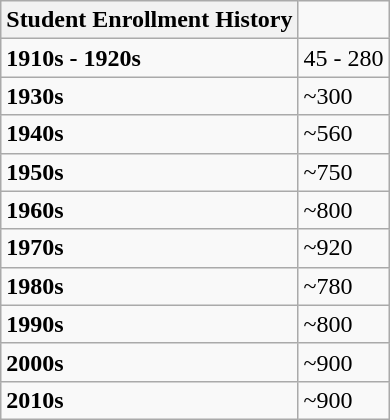<table class="wikitable">
<tr>
<th>Student Enrollment History</th>
</tr>
<tr>
<td><strong>1910s - 1920s</strong></td>
<td>45 - 280</td>
</tr>
<tr>
<td><strong>1930s</strong></td>
<td>~300</td>
</tr>
<tr>
<td><strong>1940s</strong></td>
<td>~560</td>
</tr>
<tr>
<td><strong>1950s</strong></td>
<td>~750</td>
</tr>
<tr>
<td><strong>1960s</strong></td>
<td>~800</td>
</tr>
<tr>
<td><strong>1970s</strong></td>
<td>~920</td>
</tr>
<tr>
<td><strong>1980s</strong></td>
<td>~780</td>
</tr>
<tr>
<td><strong>1990s</strong></td>
<td>~800</td>
</tr>
<tr>
<td><strong>2000s</strong></td>
<td>~900</td>
</tr>
<tr>
<td><strong>2010s</strong></td>
<td>~900</td>
</tr>
</table>
